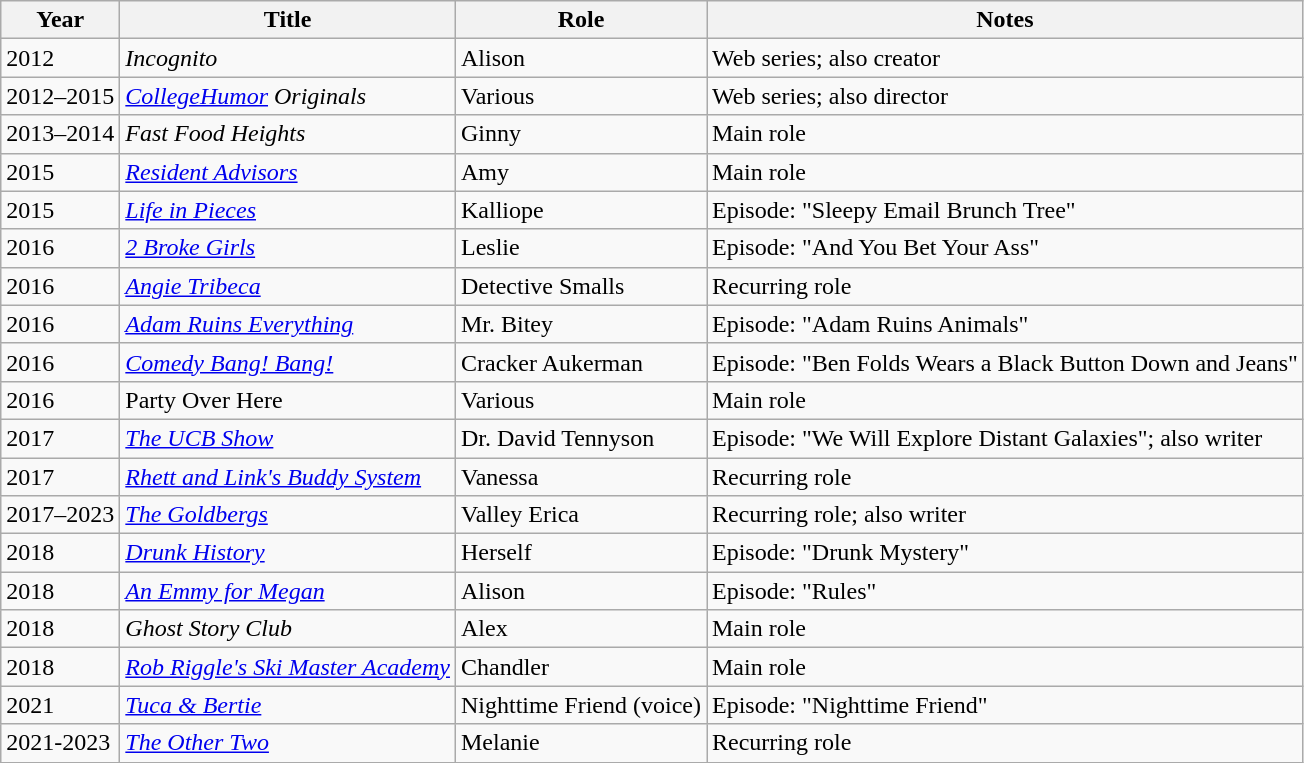<table class="wikitable sortable">
<tr>
<th>Year</th>
<th>Title</th>
<th>Role</th>
<th>Notes</th>
</tr>
<tr>
<td>2012</td>
<td><em>Incognito</em></td>
<td>Alison</td>
<td>Web series; also creator</td>
</tr>
<tr>
<td>2012–2015</td>
<td><em><a href='#'>CollegeHumor</a> Originals</em></td>
<td>Various</td>
<td>Web series; also director</td>
</tr>
<tr>
<td>2013–2014</td>
<td><em>Fast Food Heights</em></td>
<td>Ginny</td>
<td>Main role</td>
</tr>
<tr>
<td>2015</td>
<td><em><a href='#'>Resident Advisors</a></em></td>
<td>Amy</td>
<td>Main role</td>
</tr>
<tr>
<td>2015</td>
<td><em><a href='#'>Life in Pieces</a></em></td>
<td>Kalliope</td>
<td>Episode: "Sleepy Email Brunch Tree"</td>
</tr>
<tr>
<td>2016</td>
<td><em><a href='#'>2 Broke Girls</a></em></td>
<td>Leslie</td>
<td>Episode: "And You Bet Your Ass"</td>
</tr>
<tr>
<td>2016</td>
<td><em><a href='#'>Angie Tribeca</a></em></td>
<td>Detective Smalls</td>
<td>Recurring role</td>
</tr>
<tr>
<td>2016</td>
<td><em><a href='#'>Adam Ruins Everything</a></em></td>
<td>Mr. Bitey</td>
<td>Episode: "Adam Ruins Animals"</td>
</tr>
<tr>
<td>2016</td>
<td><em><a href='#'>Comedy Bang! Bang!</a></em></td>
<td>Cracker Aukerman</td>
<td>Episode: "Ben Folds Wears a Black Button Down and Jeans"</td>
</tr>
<tr>
<td>2016</td>
<td>Party Over Here</td>
<td>Various</td>
<td>Main role</td>
</tr>
<tr>
<td>2017</td>
<td><em><a href='#'>The UCB Show</a></em></td>
<td>Dr. David Tennyson</td>
<td>Episode: "We Will Explore Distant Galaxies"; also writer</td>
</tr>
<tr>
<td>2017</td>
<td><em><a href='#'>Rhett and Link's Buddy System</a></em></td>
<td>Vanessa</td>
<td>Recurring role</td>
</tr>
<tr>
<td>2017–2023</td>
<td><em><a href='#'>The Goldbergs</a></em></td>
<td>Valley Erica</td>
<td>Recurring role; also writer</td>
</tr>
<tr>
<td>2018</td>
<td><em><a href='#'>Drunk History</a></em></td>
<td>Herself</td>
<td>Episode: "Drunk Mystery"</td>
</tr>
<tr>
<td>2018</td>
<td><em><a href='#'>An Emmy for Megan</a></em></td>
<td>Alison</td>
<td>Episode: "Rules"</td>
</tr>
<tr>
<td>2018</td>
<td><em>Ghost Story Club</em></td>
<td>Alex</td>
<td>Main role</td>
</tr>
<tr>
<td>2018</td>
<td><em><a href='#'>Rob Riggle's Ski Master Academy</a></em></td>
<td>Chandler</td>
<td>Main role</td>
</tr>
<tr>
<td>2021</td>
<td><em><a href='#'>Tuca & Bertie</a></em></td>
<td>Nighttime Friend (voice)</td>
<td>Episode: "Nighttime Friend"</td>
</tr>
<tr>
<td>2021-2023</td>
<td><em><a href='#'>The Other Two</a></em></td>
<td>Melanie</td>
<td>Recurring role</td>
</tr>
</table>
